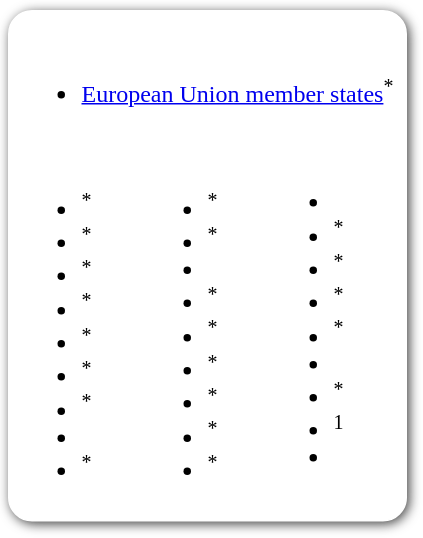<table style=" border-radius:1em; box-shadow: 0.1em 0.1em 0.5em rgba(0,0,0,0.75); background-color: white; border: 1px solid white; padding: 5px; margin-top:10px;">
<tr style="vertical-align:top;">
<td colspan=3><br><ul><li> <a href='#'>European Union member states</a><sup>*</sup></li></ul></td>
</tr>
<tr>
<td><br><ul><li><sup>*</sup></li><li><sup>*</sup></li><li><sup>*</sup></li><li><sup>*</sup></li><li><sup>*</sup></li><li><sup>*</sup></li><li><sup>*</sup></li><li></li><li><sup>*</sup></li></ul></td>
<td valign="top"><br><ul><li><sup>*</sup></li><li><sup>*</sup></li><li></li><li><sup>*</sup></li><li><sup>*</sup></li><li><sup>*</sup></li><li><sup>*</sup></li><li><sup>*</sup></li><li><sup>*</sup></li></ul></td>
<td valign="top"><br><ul><li></li><li><sup>*</sup></li><li><sup>*</sup></li><li><sup>*</sup></li><li><sup>*</sup></li><li></li><li><sup>*</sup></li><li><sup>1</sup></li><li></li></ul></td>
</tr>
</table>
